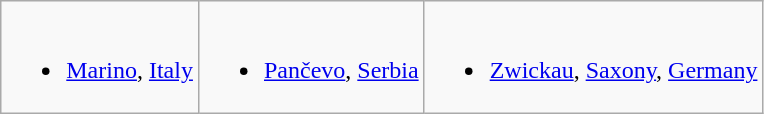<table class="wikitable">
<tr valign="top">
<td><br><ul><li> <a href='#'>Marino</a>, <a href='#'>Italy</a></li></ul></td>
<td><br><ul><li> <a href='#'>Pančevo</a>, <a href='#'>Serbia</a></li></ul></td>
<td><br><ul><li> <a href='#'>Zwickau</a>, <a href='#'>Saxony</a>, <a href='#'>Germany</a></li></ul></td>
</tr>
</table>
